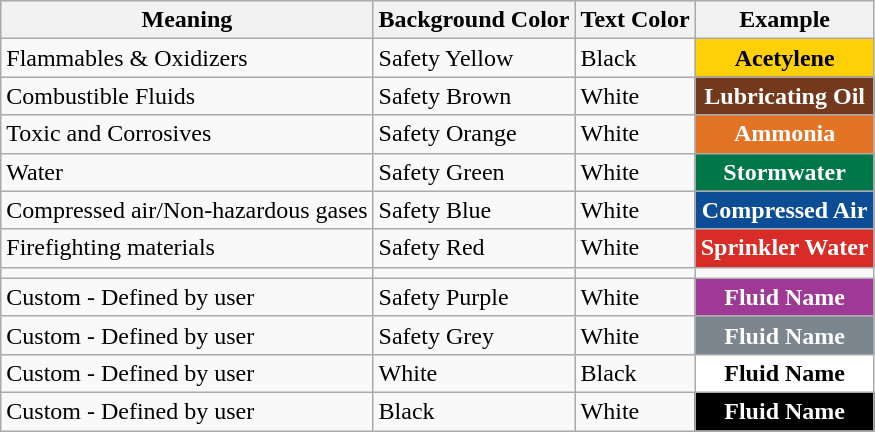<table class="wikitable" style="display: inline-table;">
<tr>
<th>Meaning</th>
<th>Background Color</th>
<th>Text Color</th>
<th>Example</th>
</tr>
<tr>
<td>Flammables & Oxidizers</td>
<td>Safety Yellow</td>
<td>Black</td>
<td style="background:#FED005;color:black;text-align:center;"><strong>Acetylene</strong></td>
</tr>
<tr>
<td>Combustible Fluids</td>
<td>Safety Brown</td>
<td>White</td>
<td style="background:#73391C;color:white;text-align:center;"><strong>Lubricating Oil</strong></td>
</tr>
<tr>
<td>Toxic and Corrosives</td>
<td>Safety Orange</td>
<td>White</td>
<td style="background:#E37325;color:white;text-align:center;"><strong>Ammonia</strong></td>
</tr>
<tr>
<td>Water</td>
<td>Safety Green</td>
<td>White</td>
<td style="background:#007749;color:white;text-align:center;"><strong>Stormwater</strong></td>
</tr>
<tr>
<td>Compressed air/Non-hazardous gases</td>
<td>Safety Blue</td>
<td>White</td>
<td style="background:#0C4D96;color:white;text-align:center;"><strong>Compressed Air</strong></td>
</tr>
<tr>
<td>Firefighting materials</td>
<td>Safety Red</td>
<td>White</td>
<td style="background:#D92C26;color:white;text-align:center;"><strong>Sprinkler Water</strong></td>
</tr>
<tr>
<td></td>
<td></td>
<td></td>
<td></td>
</tr>
<tr>
<td>Custom - Defined by user</td>
<td>Safety Purple</td>
<td>White</td>
<td style="background:#9E3995;color:white;text-align:center;"><strong>Fluid Name</strong></td>
</tr>
<tr>
<td>Custom - Defined by user</td>
<td>Safety Grey</td>
<td>White</td>
<td style="background:#7B868E;color:white;text-align:center;"><strong>Fluid Name</strong></td>
</tr>
<tr>
<td>Custom - Defined by user</td>
<td>White</td>
<td>Black</td>
<td style="background:#FFFFFF;color:black;text-align:center;"><strong>Fluid Name</strong></td>
</tr>
<tr>
<td>Custom - Defined by user</td>
<td>Black</td>
<td>White</td>
<td style="background:#000000;color:white;text-align:center;"><strong>Fluid Name</strong></td>
</tr>
</table>
